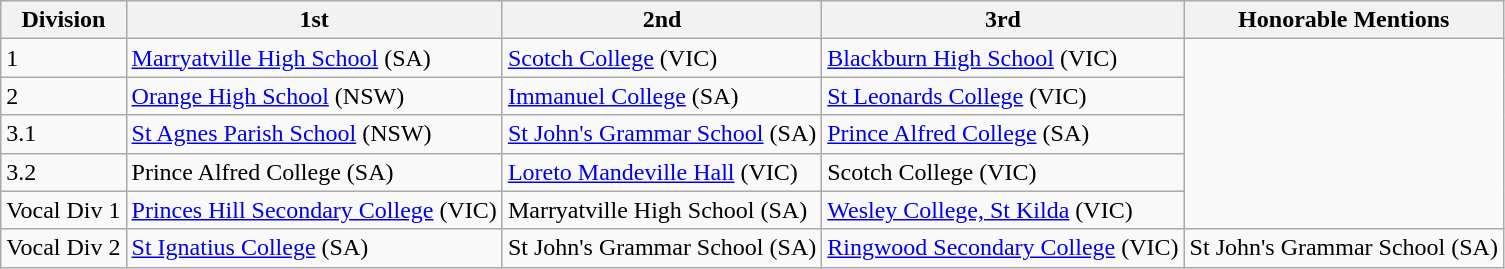<table class="wikitable">
<tr>
<th>Division</th>
<th>1st</th>
<th>2nd</th>
<th>3rd</th>
<th>Honorable Mentions</th>
</tr>
<tr>
<td>1</td>
<td><a href='#'>Marryatville High School</a> (SA)</td>
<td><a href='#'>Scotch College</a> (VIC)</td>
<td><a href='#'>Blackburn High School</a> (VIC)</td>
</tr>
<tr>
<td>2</td>
<td><a href='#'>Orange High School</a> (NSW)</td>
<td><a href='#'>Immanuel College</a> (SA)</td>
<td><a href='#'>St Leonards College</a> (VIC)</td>
</tr>
<tr>
<td>3.1</td>
<td><a href='#'>St Agnes Parish School</a> (NSW)</td>
<td><a href='#'>St John's Grammar School</a> (SA)</td>
<td><a href='#'>Prince Alfred College</a> (SA)</td>
</tr>
<tr>
<td>3.2</td>
<td>Prince Alfred College (SA)</td>
<td><a href='#'>Loreto Mandeville Hall</a> (VIC)</td>
<td>Scotch College (VIC)</td>
</tr>
<tr>
<td>Vocal Div 1</td>
<td><a href='#'>Princes Hill Secondary College</a> (VIC)</td>
<td>Marryatville High School (SA)</td>
<td><a href='#'>Wesley College, St Kilda</a> (VIC)</td>
</tr>
<tr>
<td>Vocal Div 2</td>
<td><a href='#'>St Ignatius College</a> (SA)</td>
<td>St John's Grammar School (SA)</td>
<td><a href='#'>Ringwood Secondary College</a> (VIC)</td>
<td>St John's Grammar School (SA)</td>
</tr>
</table>
